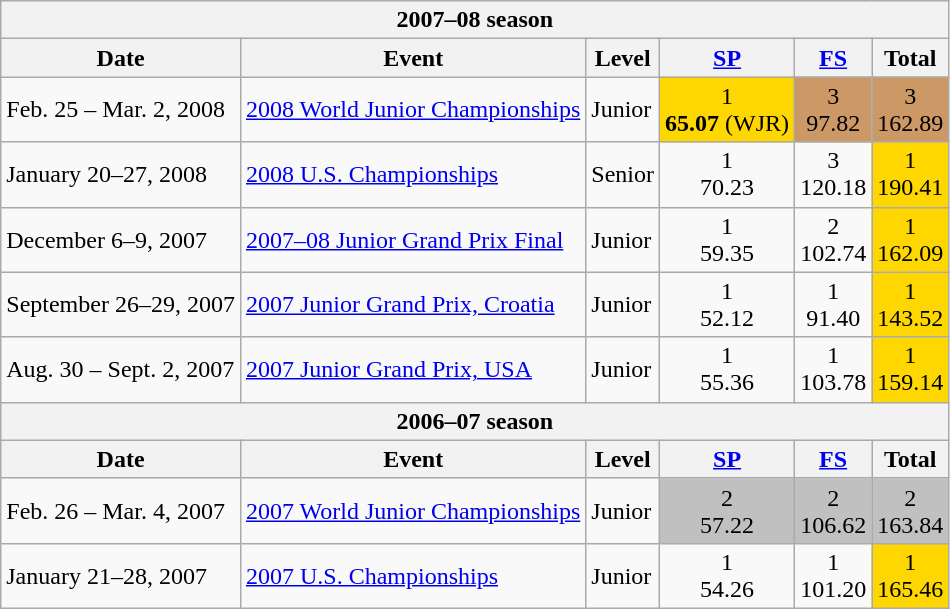<table class="wikitable">
<tr>
<th colspan="6">2007–08 season</th>
</tr>
<tr>
<th>Date</th>
<th>Event</th>
<th>Level</th>
<th><a href='#'>SP</a></th>
<th><a href='#'>FS</a></th>
<th>Total</th>
</tr>
<tr>
<td>Feb. 25 – Mar. 2, 2008</td>
<td><a href='#'>2008 World Junior Championships</a></td>
<td>Junior</td>
<td align=center bgcolor=gold>1 <br> <strong>65.07</strong> (WJR)</td>
<td align="center" bgcolor="#cc9966">3 <br> 97.82</td>
<td align="center" bgcolor="#cc9966">3 <br> 162.89</td>
</tr>
<tr>
<td>January 20–27, 2008</td>
<td><a href='#'>2008 U.S. Championships</a></td>
<td>Senior</td>
<td align=center>1 <br> 70.23</td>
<td align=center>3 <br> 120.18</td>
<td align=center bgcolor=gold>1 <br> 190.41</td>
</tr>
<tr>
<td>December 6–9, 2007</td>
<td><a href='#'>2007–08 Junior Grand Prix Final</a></td>
<td>Junior</td>
<td align=center>1 <br> 59.35</td>
<td align=center>2 <br> 102.74</td>
<td align=center bgcolor=gold>1 <br> 162.09</td>
</tr>
<tr>
<td>September 26–29, 2007</td>
<td><a href='#'>2007 Junior Grand Prix, Croatia</a></td>
<td>Junior</td>
<td align=center>1 <br> 52.12</td>
<td align=center>1 <br> 91.40</td>
<td align=center bgcolor=gold>1 <br> 143.52</td>
</tr>
<tr>
<td>Aug. 30 – Sept. 2, 2007</td>
<td><a href='#'>2007 Junior Grand Prix, USA</a></td>
<td>Junior</td>
<td align=center>1 <br> 55.36</td>
<td align=center>1 <br> 103.78</td>
<td align=center bgcolor=gold>1 <br> 159.14</td>
</tr>
<tr>
<th colspan="6">2006–07 season</th>
</tr>
<tr>
<th>Date</th>
<th>Event</th>
<th>Level</th>
<th><a href='#'>SP</a></th>
<th><a href='#'>FS</a></th>
<th>Total</th>
</tr>
<tr>
<td>Feb. 26 – Mar. 4, 2007</td>
<td><a href='#'>2007 World Junior Championships</a></td>
<td>Junior</td>
<td align=center bgcolor=silver>2 <br> 57.22</td>
<td align=center bgcolor=silver>2 <br> 106.62</td>
<td align=center bgcolor=silver>2 <br> 163.84</td>
</tr>
<tr>
<td>January 21–28, 2007</td>
<td><a href='#'>2007 U.S. Championships</a></td>
<td>Junior</td>
<td align=center>1 <br> 54.26</td>
<td align=center>1 <br> 101.20</td>
<td align=center bgcolor=gold>1 <br> 165.46</td>
</tr>
</table>
